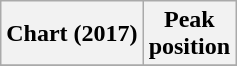<table class="wikitable plainrowheaders" style="text-align:center">
<tr>
<th>Chart (2017)</th>
<th>Peak<br>position</th>
</tr>
<tr>
</tr>
</table>
